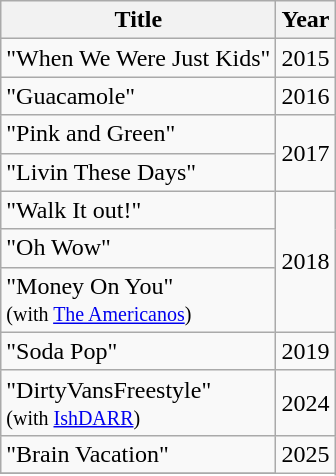<table class="wikitable">
<tr>
<th><strong>Title</strong></th>
<th><strong>Year</strong></th>
</tr>
<tr>
<td>"When We Were Just Kids"</td>
<td>2015</td>
</tr>
<tr>
<td>"Guacamole"</td>
<td>2016</td>
</tr>
<tr>
<td>"Pink and Green"</td>
<td rowspan="2">2017</td>
</tr>
<tr>
<td>"Livin These Days"</td>
</tr>
<tr>
<td>"Walk It out!"</td>
<td rowspan="3">2018</td>
</tr>
<tr>
<td>"Oh Wow"</td>
</tr>
<tr>
<td>"Money On You"<br><small>(with <a href='#'>The Americanos</a>)</small></td>
</tr>
<tr>
<td>"Soda Pop"</td>
<td>2019</td>
</tr>
<tr>
<td>"DirtyVansFreestyle"<br><small>(with <a href='#'>IshDARR</a>)</small></td>
<td>2024</td>
</tr>
<tr>
<td>"Brain Vacation"</td>
<td rowspan="3">2025</td>
</tr>
<tr>
</tr>
</table>
